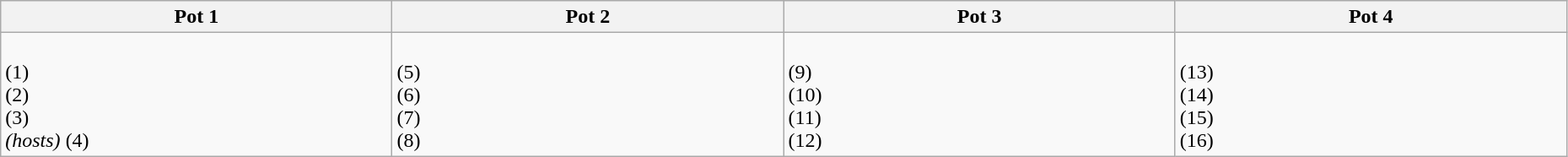<table class="wikitable" style="width:98%">
<tr>
<th width=25%>Pot 1</th>
<th width=25%>Pot 2</th>
<th width=25%>Pot 3</th>
<th width=25%>Pot 4</th>
</tr>
<tr>
<td><br> (1) <br>
(2) <br>
 (3) <br>
 <em>(hosts)</em> (4)</td>
<td><br> (5) <br>
 (6) <br>
 (7) <br>
 (8)</td>
<td><br> (9) <br>
 (10) <br>
 (11) <br>
 (12)</td>
<td><br> (13) <br>
 (14) <br>
 (15) <br>
 (16)</td>
</tr>
</table>
